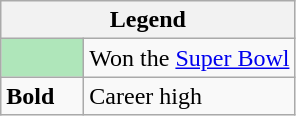<table class="wikitable mw-collapsible">
<tr>
<th colspan="2">Legend</th>
</tr>
<tr>
<td style="background:#afe6ba; width:3em;"></td>
<td>Won the <a href='#'>Super Bowl</a></td>
</tr>
<tr>
<td><strong>Bold</strong></td>
<td>Career high</td>
</tr>
</table>
